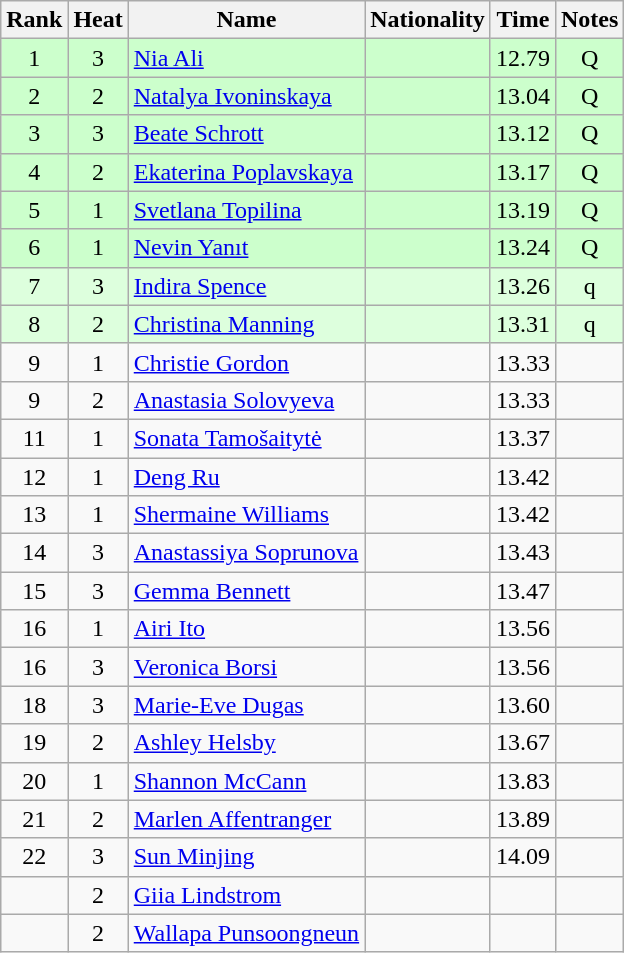<table class="wikitable sortable" style="text-align:center">
<tr>
<th>Rank</th>
<th>Heat</th>
<th>Name</th>
<th>Nationality</th>
<th>Time</th>
<th>Notes</th>
</tr>
<tr bgcolor=ccffcc>
<td>1</td>
<td>3</td>
<td align=left><a href='#'>Nia Ali</a></td>
<td align=left></td>
<td>12.79</td>
<td>Q</td>
</tr>
<tr bgcolor=ccffcc>
<td>2</td>
<td>2</td>
<td align=left><a href='#'>Natalya Ivoninskaya</a></td>
<td align=left></td>
<td>13.04</td>
<td>Q</td>
</tr>
<tr bgcolor=ccffcc>
<td>3</td>
<td>3</td>
<td align=left><a href='#'>Beate Schrott</a></td>
<td align=left></td>
<td>13.12</td>
<td>Q</td>
</tr>
<tr bgcolor=ccffcc>
<td>4</td>
<td>2</td>
<td align=left><a href='#'>Ekaterina Poplavskaya</a></td>
<td align=left></td>
<td>13.17</td>
<td>Q</td>
</tr>
<tr bgcolor=ccffcc>
<td>5</td>
<td>1</td>
<td align=left><a href='#'>Svetlana Topilina</a></td>
<td align=left></td>
<td>13.19</td>
<td>Q</td>
</tr>
<tr bgcolor=ccffcc>
<td>6</td>
<td>1</td>
<td align=left><a href='#'>Nevin Yanıt</a></td>
<td align=left></td>
<td>13.24</td>
<td>Q</td>
</tr>
<tr bgcolor=ddffdd>
<td>7</td>
<td>3</td>
<td align=left><a href='#'>Indira Spence</a></td>
<td align=left></td>
<td>13.26</td>
<td>q</td>
</tr>
<tr bgcolor=ddffdd>
<td>8</td>
<td>2</td>
<td align=left><a href='#'>Christina Manning</a></td>
<td align=left></td>
<td>13.31</td>
<td>q</td>
</tr>
<tr>
<td>9</td>
<td>1</td>
<td align=left><a href='#'>Christie Gordon</a></td>
<td align=left></td>
<td>13.33</td>
<td></td>
</tr>
<tr>
<td>9</td>
<td>2</td>
<td align=left><a href='#'>Anastasia Solovyeva</a></td>
<td align=left></td>
<td>13.33</td>
<td></td>
</tr>
<tr>
<td>11</td>
<td>1</td>
<td align=left><a href='#'>Sonata Tamošaitytė</a></td>
<td align=left></td>
<td>13.37</td>
<td></td>
</tr>
<tr>
<td>12</td>
<td>1</td>
<td align=left><a href='#'>Deng Ru</a></td>
<td align=left></td>
<td>13.42</td>
<td></td>
</tr>
<tr>
<td>13</td>
<td>1</td>
<td align=left><a href='#'>Shermaine Williams</a></td>
<td align=left></td>
<td>13.42</td>
<td></td>
</tr>
<tr>
<td>14</td>
<td>3</td>
<td align=left><a href='#'>Anastassiya Soprunova</a></td>
<td align=left></td>
<td>13.43</td>
<td></td>
</tr>
<tr>
<td>15</td>
<td>3</td>
<td align=left><a href='#'>Gemma Bennett</a></td>
<td align=left></td>
<td>13.47</td>
<td></td>
</tr>
<tr>
<td>16</td>
<td>1</td>
<td align=left><a href='#'>Airi Ito</a></td>
<td align=left></td>
<td>13.56</td>
<td></td>
</tr>
<tr>
<td>16</td>
<td>3</td>
<td align=left><a href='#'>Veronica Borsi</a></td>
<td align=left></td>
<td>13.56</td>
<td></td>
</tr>
<tr>
<td>18</td>
<td>3</td>
<td align=left><a href='#'>Marie-Eve Dugas</a></td>
<td align=left></td>
<td>13.60</td>
<td></td>
</tr>
<tr>
<td>19</td>
<td>2</td>
<td align=left><a href='#'>Ashley Helsby</a></td>
<td align=left></td>
<td>13.67</td>
<td></td>
</tr>
<tr>
<td>20</td>
<td>1</td>
<td align=left><a href='#'>Shannon McCann</a></td>
<td align=left></td>
<td>13.83</td>
<td></td>
</tr>
<tr>
<td>21</td>
<td>2</td>
<td align=left><a href='#'>Marlen Affentranger</a></td>
<td align=left></td>
<td>13.89</td>
<td></td>
</tr>
<tr>
<td>22</td>
<td>3</td>
<td align=left><a href='#'>Sun Minjing</a></td>
<td align=left></td>
<td>14.09</td>
<td></td>
</tr>
<tr>
<td></td>
<td>2</td>
<td align=left><a href='#'>Giia Lindstrom</a></td>
<td align=left></td>
<td></td>
<td></td>
</tr>
<tr>
<td></td>
<td>2</td>
<td align=left><a href='#'>Wallapa Punsoongneun</a></td>
<td align=left></td>
<td></td>
<td></td>
</tr>
</table>
